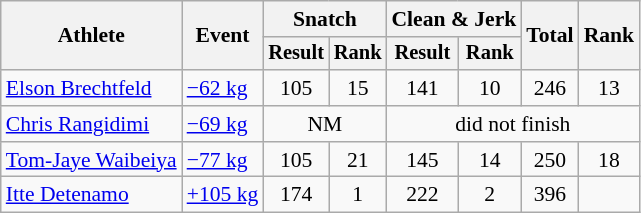<table class="wikitable" style="font-size:90%">
<tr>
<th rowspan=2>Athlete</th>
<th rowspan=2>Event</th>
<th colspan="2">Snatch</th>
<th colspan="2">Clean & Jerk</th>
<th rowspan="2">Total</th>
<th rowspan="2">Rank</th>
</tr>
<tr style="font-size:95%">
<th>Result</th>
<th>Rank</th>
<th>Result</th>
<th>Rank</th>
</tr>
<tr align=center>
<td align=left><a href='#'>Elson Brechtfeld</a></td>
<td align=left><a href='#'>−62 kg</a></td>
<td>105</td>
<td>15</td>
<td>141</td>
<td>10</td>
<td>246</td>
<td>13</td>
</tr>
<tr align=center>
<td align=left><a href='#'>Chris Rangidimi</a></td>
<td align=left><a href='#'>−69 kg</a></td>
<td colspan=2>NM</td>
<td colspan=4>did not finish</td>
</tr>
<tr align=center>
<td align=left><a href='#'>Tom-Jaye Waibeiya</a></td>
<td align=left><a href='#'>−77 kg</a></td>
<td>105</td>
<td>21</td>
<td>145</td>
<td>14</td>
<td>250</td>
<td>18</td>
</tr>
<tr align=center>
<td align=left><a href='#'>Itte Detenamo</a></td>
<td align=left><a href='#'>+105 kg</a></td>
<td>174</td>
<td>1</td>
<td>222</td>
<td>2</td>
<td>396</td>
<td></td>
</tr>
</table>
